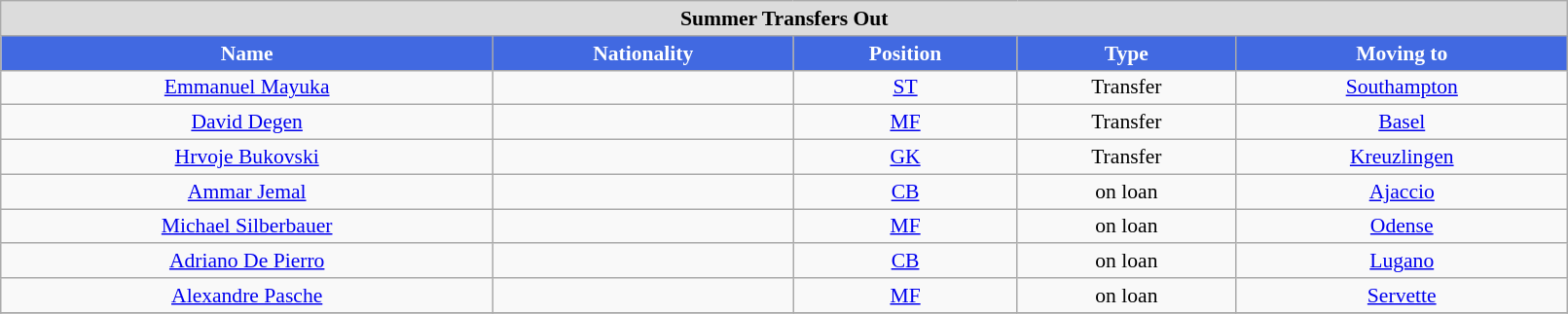<table class="wikitable"  style="text-align:center; font-size:90%; width:85%;">
<tr>
<th colspan="11"  style="background:#dcdcdc; text-align:center;">Summer Transfers Out</th>
</tr>
<tr>
<th style="background:#4169E1; color:white; text-align:center;">Name</th>
<th style="background:#4169E1; color:white; text-align:center;">Nationality</th>
<th style="background:#4169E1; color:white; text-align:center;">Position</th>
<th style="background:#4169E1; color:white; text-align:center;">Type</th>
<th style="background:#4169E1; color:white; text-align:center;">Moving to</th>
</tr>
<tr>
<td><a href='#'>Emmanuel Mayuka</a></td>
<td></td>
<td><a href='#'>ST</a></td>
<td>Transfer</td>
<td><a href='#'>Southampton</a></td>
</tr>
<tr>
<td><a href='#'>David Degen</a></td>
<td></td>
<td><a href='#'>MF</a></td>
<td>Transfer</td>
<td><a href='#'>Basel</a></td>
</tr>
<tr>
<td><a href='#'>Hrvoje Bukovski</a></td>
<td></td>
<td><a href='#'>GK</a></td>
<td>Transfer</td>
<td><a href='#'>Kreuzlingen</a></td>
</tr>
<tr>
<td><a href='#'>Ammar Jemal</a></td>
<td></td>
<td><a href='#'>CB</a></td>
<td>on loan</td>
<td><a href='#'>Ajaccio</a></td>
</tr>
<tr>
<td><a href='#'>Michael Silberbauer</a></td>
<td></td>
<td><a href='#'>MF</a></td>
<td>on loan</td>
<td><a href='#'>Odense</a></td>
</tr>
<tr>
<td><a href='#'>Adriano De Pierro</a></td>
<td></td>
<td><a href='#'>CB</a></td>
<td>on loan</td>
<td><a href='#'>Lugano</a></td>
</tr>
<tr>
<td><a href='#'>Alexandre Pasche</a></td>
<td></td>
<td><a href='#'>MF</a></td>
<td>on loan</td>
<td><a href='#'>Servette</a></td>
</tr>
<tr>
</tr>
</table>
